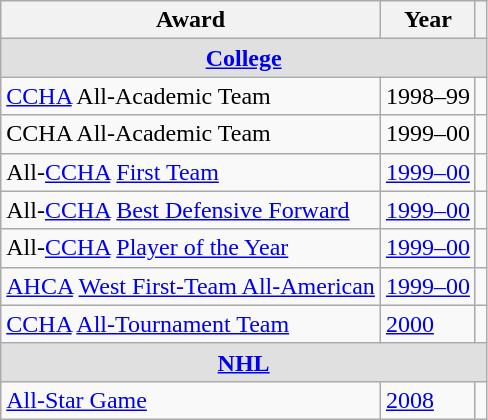<table class="wikitable">
<tr>
<th>Award</th>
<th>Year</th>
<th></th>
</tr>
<tr ALIGN="center" bgcolor="#e0e0e0">
<td colspan="3"><strong><a href='#'>College</a></strong></td>
</tr>
<tr>
<td><a href='#'>CCHA</a> All-Academic Team</td>
<td>1998–99</td>
<td></td>
</tr>
<tr>
<td>CCHA All-Academic Team</td>
<td>1999–00</td>
<td></td>
</tr>
<tr>
<td>All-<a href='#'>CCHA</a> <a href='#'>First Team</a></td>
<td><a href='#'>1999–00</a></td>
<td></td>
</tr>
<tr>
<td>All-<a href='#'>CCHA</a> <a href='#'>Best Defensive Forward</a></td>
<td><a href='#'>1999–00</a></td>
<td></td>
</tr>
<tr>
<td>All-<a href='#'>CCHA</a> <a href='#'>Player of the Year</a></td>
<td><a href='#'>1999–00</a></td>
<td></td>
</tr>
<tr>
<td><a href='#'>AHCA</a> <a href='#'>West First-Team All-American</a></td>
<td><a href='#'>1999–00</a></td>
<td></td>
</tr>
<tr>
<td><a href='#'>CCHA</a> <a href='#'>All-Tournament Team</a></td>
<td><a href='#'>2000</a></td>
<td></td>
</tr>
<tr ALIGN="center" bgcolor="#e0e0e0">
<td colspan="3"><strong><a href='#'>NHL</a></strong></td>
</tr>
<tr>
<td><a href='#'>All-Star Game</a></td>
<td><a href='#'>2008</a></td>
<td></td>
</tr>
</table>
